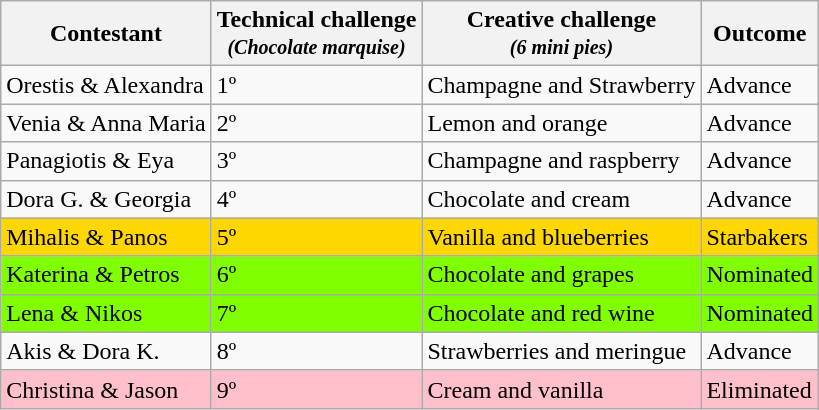<table class="wikitable" text-"align:center">
<tr>
<th>Contestant</th>
<th>Technical challenge<br><small><em>(Chocolate marquise)</em></small></th>
<th>Creative challenge<br><small><em>(6 mini pies)</em></small></th>
<th><strong>Outcome</strong></th>
</tr>
<tr>
<td>Orestis & Alexandra</td>
<td>1º</td>
<td>Champagne and Strawberry</td>
<td>Advance</td>
</tr>
<tr>
<td>Venia & Anna Maria</td>
<td>2º</td>
<td>Lemon and orange</td>
<td>Advance</td>
</tr>
<tr>
<td>Panagiotis & Eya</td>
<td>3º</td>
<td>Champagne and raspberry</td>
<td>Advance</td>
</tr>
<tr>
<td>Dora G. & Georgia</td>
<td>4º</td>
<td>Chocolate and cream</td>
<td>Advance</td>
</tr>
<tr style="background:gold">
<td>Mihalis & Panos</td>
<td>5º</td>
<td>Vanilla and blueberries</td>
<td>Starbakers</td>
</tr>
<tr style="background:chartreuse">
<td>Katerina & Petros</td>
<td>6º</td>
<td>Chocolate and grapes</td>
<td>Nominated</td>
</tr>
<tr style="background:chartreuse">
<td>Lena & Nikos</td>
<td>7º</td>
<td>Chocolate and red wine</td>
<td>Nominated</td>
</tr>
<tr>
<td>Akis & Dora K.</td>
<td>8º</td>
<td>Strawberries and meringue</td>
<td>Advance</td>
</tr>
<tr style="background:pink">
<td>Christina & Jason</td>
<td>9º</td>
<td>Cream and vanilla</td>
<td>Eliminated</td>
</tr>
</table>
